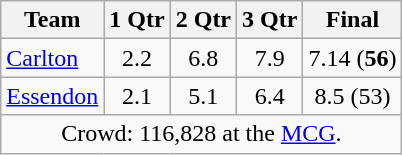<table class="wikitable">
<tr>
<th>Team</th>
<th>1 Qtr</th>
<th>2 Qtr</th>
<th>3 Qtr</th>
<th>Final</th>
</tr>
<tr>
<td><a href='#'>Carlton</a></td>
<td align=center>2.2</td>
<td align=center>6.8</td>
<td align=center>7.9</td>
<td align=center>7.14 (<strong>56</strong>)</td>
</tr>
<tr>
<td><a href='#'>Essendon</a></td>
<td align=center>2.1</td>
<td align=center>5.1</td>
<td align=center>6.4</td>
<td align=center>8.5 (53)</td>
</tr>
<tr>
<td colspan="5" align="center">Crowd: 116,828 at the <a href='#'>MCG</a>.</td>
</tr>
</table>
